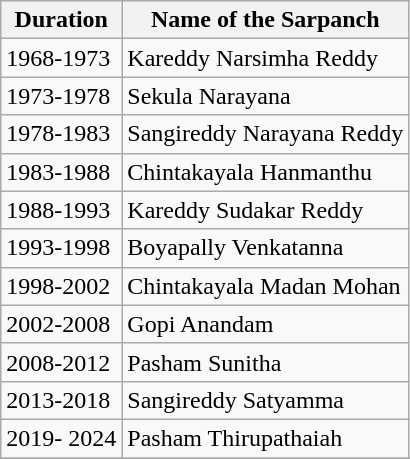<table class="wikitable">
<tr>
<th>Duration</th>
<th>Name of the Sarpanch</th>
</tr>
<tr>
<td>1968-1973</td>
<td>Kareddy Narsimha Reddy</td>
</tr>
<tr>
<td>1973-1978</td>
<td>Sekula Narayana</td>
</tr>
<tr>
<td>1978-1983</td>
<td>Sangireddy Narayana Reddy</td>
</tr>
<tr>
<td>1983-1988</td>
<td>Chintakayala Hanmanthu</td>
</tr>
<tr>
<td>1988-1993</td>
<td>Kareddy Sudakar Reddy</td>
</tr>
<tr>
<td>1993-1998</td>
<td>Boyapally Venkatanna</td>
</tr>
<tr>
<td>1998-2002</td>
<td>Chintakayala Madan Mohan</td>
</tr>
<tr>
<td>2002-2008</td>
<td>Gopi Anandam</td>
</tr>
<tr>
<td>2008-2012</td>
<td>Pasham Sunitha</td>
</tr>
<tr>
<td>2013-2018</td>
<td>Sangireddy Satyamma</td>
</tr>
<tr>
<td>2019- 2024</td>
<td>Pasham Thirupathaiah</td>
</tr>
<tr>
</tr>
</table>
